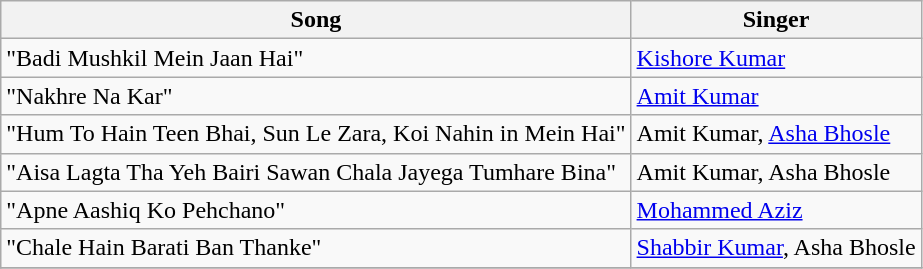<table class="wikitable">
<tr>
<th>Song</th>
<th>Singer</th>
</tr>
<tr>
<td>"Badi Mushkil Mein Jaan Hai"</td>
<td><a href='#'>Kishore Kumar</a></td>
</tr>
<tr>
<td>"Nakhre Na Kar"</td>
<td><a href='#'>Amit Kumar</a></td>
</tr>
<tr>
<td>"Hum To Hain Teen Bhai, Sun Le Zara, Koi Nahin in Mein Hai"</td>
<td>Amit Kumar, <a href='#'>Asha Bhosle</a></td>
</tr>
<tr>
<td>"Aisa Lagta Tha Yeh Bairi Sawan Chala Jayega Tumhare Bina"</td>
<td>Amit Kumar, Asha Bhosle</td>
</tr>
<tr>
<td>"Apne Aashiq Ko Pehchano"</td>
<td><a href='#'>Mohammed Aziz</a></td>
</tr>
<tr>
<td>"Chale Hain Barati Ban Thanke"</td>
<td><a href='#'>Shabbir Kumar</a>, Asha Bhosle</td>
</tr>
<tr>
</tr>
</table>
